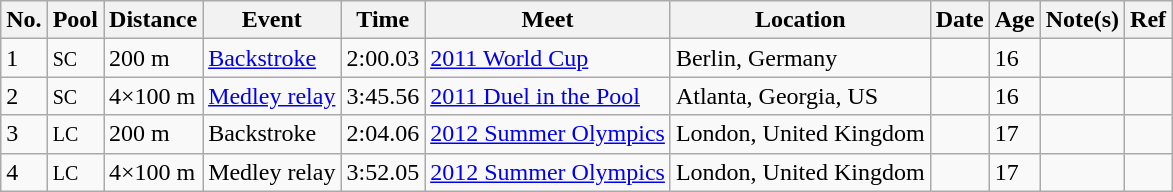<table class="wikitable sortable">
<tr ">
<th>No.</th>
<th>Pool</th>
<th>Distance</th>
<th>Event</th>
<th>Time</th>
<th>Meet</th>
<th>Location</th>
<th>Date</th>
<th>Age</th>
<th>Note(s)</th>
<th>Ref</th>
</tr>
<tr>
<td>1</td>
<td><small>SC</small></td>
<td>200 m</td>
<td><a href='#'>Backstroke</a></td>
<td>2:00.03</td>
<td><a href='#'>2011 World Cup</a></td>
<td>Berlin, Germany</td>
<td></td>
<td>16</td>
<td></td>
<td></td>
</tr>
<tr>
<td>2</td>
<td><small>SC</small></td>
<td>4×100 m</td>
<td><a href='#'>Medley relay</a></td>
<td>3:45.56</td>
<td><a href='#'>2011 Duel in the Pool</a></td>
<td>Atlanta, Georgia, US</td>
<td></td>
<td>16</td>
<td></td>
<td></td>
</tr>
<tr>
<td>3</td>
<td><small>LC</small></td>
<td>200 m</td>
<td>Backstroke</td>
<td>2:04.06</td>
<td><a href='#'>2012 Summer Olympics</a></td>
<td>London, United Kingdom</td>
<td></td>
<td>17</td>
<td></td>
<td></td>
</tr>
<tr>
<td>4</td>
<td><small>LC</small></td>
<td>4×100 m</td>
<td>Medley relay</td>
<td>3:52.05</td>
<td><a href='#'>2012 Summer Olympics</a></td>
<td>London, United Kingdom</td>
<td></td>
<td>17</td>
<td></td>
<td></td>
</tr>
</table>
